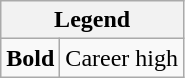<table class="wikitable mw-collapsible mw-collapsed">
<tr>
<th colspan="2">Legend</th>
</tr>
<tr>
<td><strong>Bold</strong></td>
<td>Career high</td>
</tr>
</table>
